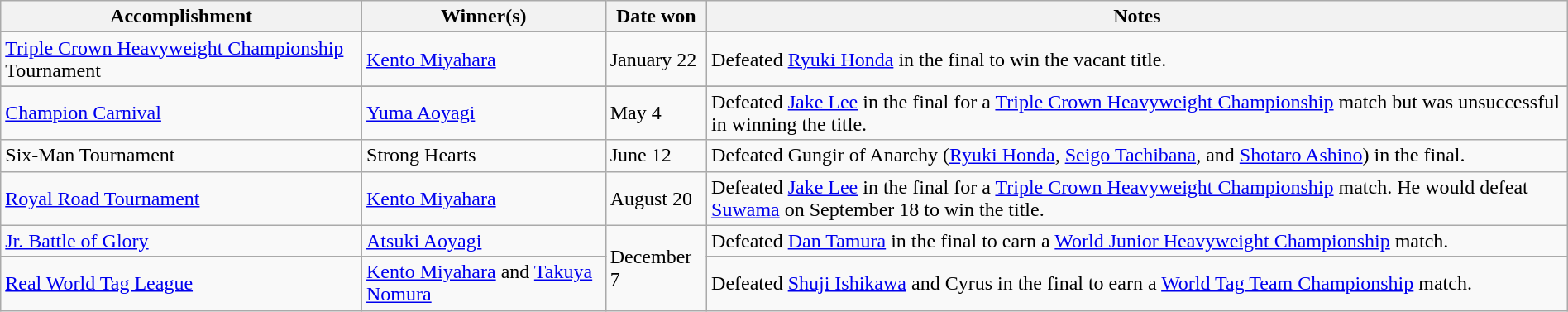<table class="wikitable" style="width:100%;">
<tr>
<th>Accomplishment</th>
<th>Winner(s)</th>
<th>Date won</th>
<th>Notes</th>
</tr>
<tr>
<td><a href='#'>Triple Crown Heavyweight Championship</a> Tournament</td>
<td><a href='#'>Kento Miyahara</a></td>
<td>January 22</td>
<td>Defeated <a href='#'>Ryuki Honda</a> in the final to win the vacant title.</td>
</tr>
<tr>
</tr>
<tr>
<td><a href='#'>Champion Carnival</a></td>
<td><a href='#'>Yuma Aoyagi</a></td>
<td>May 4</td>
<td>Defeated <a href='#'>Jake Lee</a> in the final for a <a href='#'>Triple Crown Heavyweight Championship</a> match but was unsuccessful in winning the title.</td>
</tr>
<tr>
<td>Six-Man Tournament</td>
<td>Strong Hearts<br></td>
<td>June 12</td>
<td>Defeated Gungir of Anarchy (<a href='#'>Ryuki Honda</a>, <a href='#'>Seigo Tachibana</a>, and <a href='#'>Shotaro Ashino</a>) in the final.</td>
</tr>
<tr>
<td><a href='#'>Royal Road Tournament</a></td>
<td><a href='#'>Kento Miyahara</a></td>
<td>August 20</td>
<td>Defeated <a href='#'>Jake Lee</a> in the final for a <a href='#'>Triple Crown Heavyweight Championship</a> match. He would defeat <a href='#'>Suwama</a> on September 18 to win the title.</td>
</tr>
<tr>
<td><a href='#'>Jr. Battle of Glory</a></td>
<td><a href='#'>Atsuki Aoyagi</a></td>
<td rowspan=2>December 7</td>
<td>Defeated <a href='#'>Dan Tamura</a> in the final to earn a <a href='#'>World Junior Heavyweight Championship</a> match.</td>
</tr>
<tr>
<td><a href='#'>Real World Tag League</a></td>
<td><a href='#'>Kento Miyahara</a> and <a href='#'>Takuya Nomura</a></td>
<td>Defeated <a href='#'>Shuji Ishikawa</a> and Cyrus in the final to earn a <a href='#'>World Tag Team Championship</a> match.</td>
</tr>
</table>
